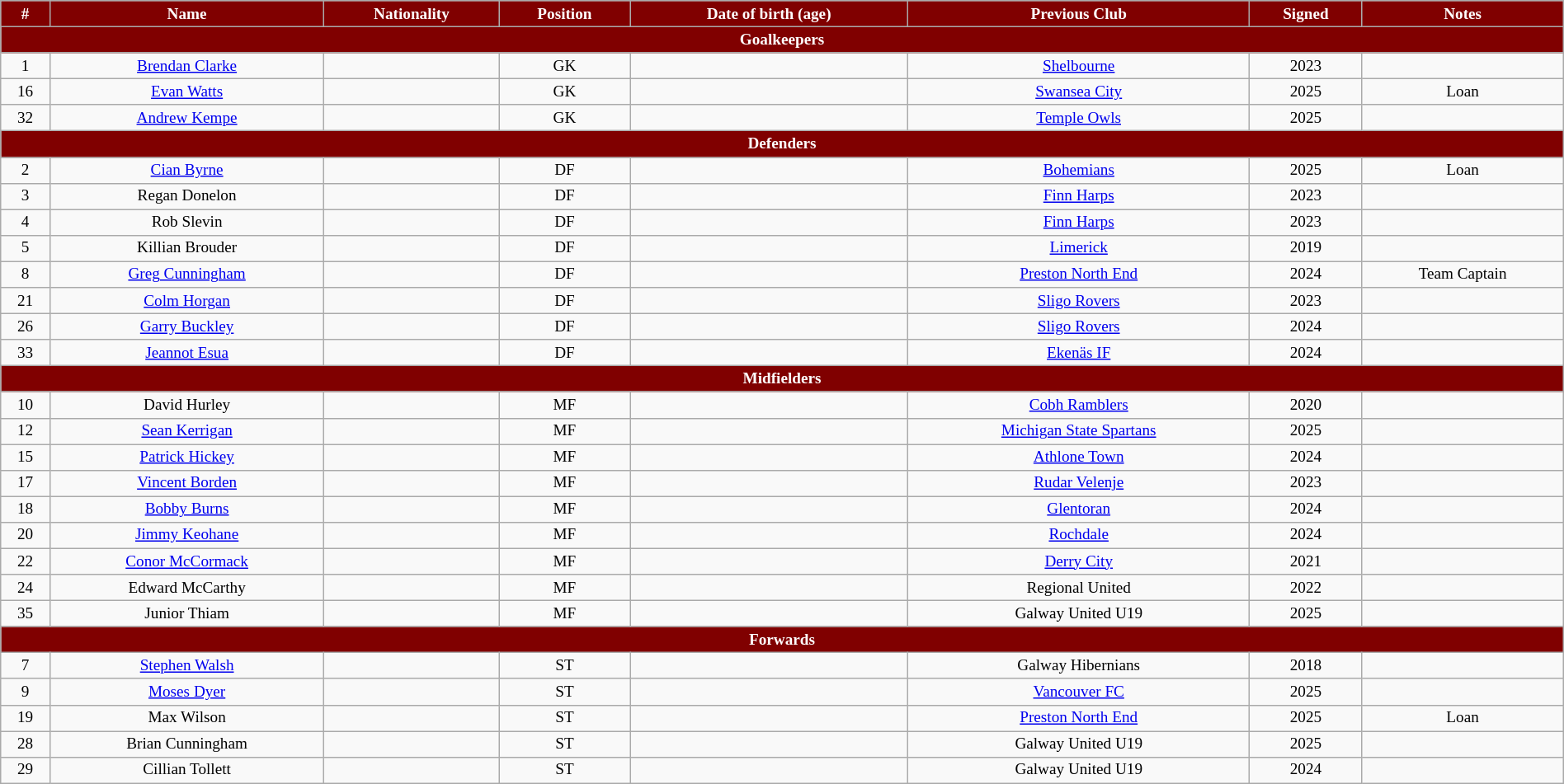<table class="wikitable" style="vertical-align:bottom; text-align: center; font-size:80%; width:100%">
<tr style="font-weight:bold; text-align:center; background-color:#800000; color:#FFF;">
<th style="background:#800000;color:#FFF">#</th>
<th style="background:#800000;color:#FFF">Name</th>
<th style="background:#800000;color:#FFF">Nationality</th>
<th style="background:#800000;color:#FFF">Position</th>
<th style="background:#800000;color:#FFF">Date of birth (age)</th>
<th style="background:#800000;color:#FFF">Previous Club</th>
<th style="background:#800000;color:#FFF">Signed</th>
<th style="background:#800000;color:#FFF">Notes</th>
</tr>
<tr style="font-weight:bold; text-align:center; background-color:#800000; color:#FFF;">
<td colspan="8">Goalkeepers</td>
</tr>
<tr>
<td>1</td>
<td><a href='#'>Brendan Clarke</a></td>
<td></td>
<td>GK</td>
<td></td>
<td> <a href='#'>Shelbourne</a></td>
<td>2023</td>
<td></td>
</tr>
<tr>
<td>16</td>
<td><a href='#'>Evan Watts</a></td>
<td></td>
<td>GK</td>
<td></td>
<td> <a href='#'>Swansea City</a></td>
<td>2025</td>
<td>Loan</td>
</tr>
<tr>
<td>32</td>
<td><a href='#'>Andrew Kempe</a></td>
<td></td>
<td>GK</td>
<td></td>
<td> <a href='#'>Temple Owls</a></td>
<td>2025</td>
<td></td>
</tr>
<tr style="font-weight:bold; text-align:center; background-color:#800000; color:#FFF;">
<td colspan="8">Defenders</td>
</tr>
<tr>
<td>2</td>
<td><a href='#'>Cian Byrne</a></td>
<td></td>
<td>DF</td>
<td></td>
<td> <a href='#'>Bohemians</a></td>
<td>2025</td>
<td>Loan</td>
</tr>
<tr>
<td>3</td>
<td>Regan Donelon</td>
<td></td>
<td>DF</td>
<td></td>
<td> <a href='#'>Finn Harps</a></td>
<td>2023</td>
<td></td>
</tr>
<tr>
<td>4</td>
<td>Rob Slevin</td>
<td></td>
<td>DF</td>
<td></td>
<td> <a href='#'>Finn Harps</a></td>
<td>2023</td>
<td></td>
</tr>
<tr>
<td>5</td>
<td>Killian Brouder</td>
<td></td>
<td>DF</td>
<td></td>
<td> <a href='#'>Limerick</a></td>
<td>2019</td>
<td></td>
</tr>
<tr>
<td>8</td>
<td><a href='#'>Greg Cunningham</a></td>
<td></td>
<td>DF</td>
<td></td>
<td> <a href='#'>Preston North End</a></td>
<td>2024</td>
<td>Team Captain</td>
</tr>
<tr>
<td>21</td>
<td><a href='#'>Colm Horgan</a></td>
<td></td>
<td>DF</td>
<td></td>
<td> <a href='#'>Sligo Rovers</a></td>
<td>2023</td>
<td></td>
</tr>
<tr>
<td>26</td>
<td><a href='#'>Garry Buckley</a></td>
<td></td>
<td>DF</td>
<td></td>
<td> <a href='#'>Sligo Rovers</a></td>
<td>2024</td>
<td></td>
</tr>
<tr>
<td>33</td>
<td><a href='#'>Jeannot Esua</a></td>
<td></td>
<td>DF</td>
<td></td>
<td> <a href='#'>Ekenäs IF</a></td>
<td>2024</td>
<td></td>
</tr>
<tr style="font-weight:bold; text-align:center; background-color:#800000; color:#FFF;">
<td colspan="8">Midfielders</td>
</tr>
<tr>
<td>10</td>
<td>David Hurley</td>
<td></td>
<td>MF</td>
<td></td>
<td> <a href='#'>Cobh Ramblers</a></td>
<td>2020</td>
<td></td>
</tr>
<tr>
<td>12</td>
<td><a href='#'>Sean Kerrigan</a></td>
<td></td>
<td>MF</td>
<td></td>
<td> <a href='#'>Michigan State Spartans</a></td>
<td>2025</td>
<td></td>
</tr>
<tr>
<td>15</td>
<td><a href='#'>Patrick Hickey</a></td>
<td></td>
<td>MF</td>
<td></td>
<td> <a href='#'>Athlone Town</a></td>
<td>2024</td>
<td></td>
</tr>
<tr>
<td>17</td>
<td><a href='#'>Vincent Borden</a></td>
<td></td>
<td>MF</td>
<td></td>
<td> <a href='#'>Rudar Velenje</a></td>
<td>2023</td>
<td></td>
</tr>
<tr>
<td>18</td>
<td><a href='#'>Bobby Burns</a></td>
<td></td>
<td>MF</td>
<td></td>
<td> <a href='#'>Glentoran</a></td>
<td>2024</td>
<td></td>
</tr>
<tr>
<td>20</td>
<td><a href='#'>Jimmy Keohane</a></td>
<td></td>
<td>MF</td>
<td></td>
<td> <a href='#'>Rochdale</a></td>
<td>2024</td>
<td></td>
</tr>
<tr>
<td>22</td>
<td><a href='#'>Conor McCormack</a></td>
<td></td>
<td>MF</td>
<td></td>
<td> <a href='#'>Derry City</a></td>
<td>2021</td>
<td></td>
</tr>
<tr>
<td>24</td>
<td>Edward McCarthy</td>
<td></td>
<td>MF</td>
<td></td>
<td> Regional United</td>
<td>2022</td>
<td></td>
</tr>
<tr>
<td>35</td>
<td>Junior Thiam</td>
<td></td>
<td>MF</td>
<td></td>
<td> Galway United U19</td>
<td>2025</td>
<td></td>
</tr>
<tr style="font-weight:bold; text-align:center; background-color:#800000; color:#FFF;">
<td colspan="8">Forwards</td>
</tr>
<tr>
<td>7</td>
<td><a href='#'>Stephen Walsh</a></td>
<td></td>
<td>ST</td>
<td></td>
<td> Galway Hibernians</td>
<td>2018</td>
<td></td>
</tr>
<tr>
<td>9</td>
<td><a href='#'>Moses Dyer</a></td>
<td></td>
<td>ST</td>
<td></td>
<td> <a href='#'>Vancouver FC</a></td>
<td>2025</td>
<td></td>
</tr>
<tr>
<td>19</td>
<td>Max Wilson</td>
<td></td>
<td>ST</td>
<td></td>
<td> <a href='#'>Preston North End</a></td>
<td>2025</td>
<td>Loan</td>
</tr>
<tr>
<td>28</td>
<td>Brian Cunningham</td>
<td></td>
<td>ST</td>
<td></td>
<td> Galway United U19</td>
<td>2025</td>
<td></td>
</tr>
<tr>
<td>29</td>
<td>Cillian Tollett</td>
<td></td>
<td>ST</td>
<td></td>
<td> Galway United U19</td>
<td>2024</td>
<td></td>
</tr>
</table>
